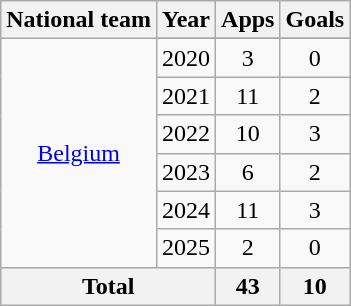<table class="wikitable" style="text-align: center;">
<tr>
<th>National team</th>
<th>Year</th>
<th>Apps</th>
<th>Goals</th>
</tr>
<tr>
<td rowspan="7"><a href='#'>Belgium</a></td>
</tr>
<tr>
<td>2020</td>
<td>3</td>
<td>0</td>
</tr>
<tr>
<td>2021</td>
<td>11</td>
<td>2</td>
</tr>
<tr>
<td>2022</td>
<td>10</td>
<td>3</td>
</tr>
<tr>
<td>2023</td>
<td>6</td>
<td>2</td>
</tr>
<tr>
<td>2024</td>
<td>11</td>
<td>3</td>
</tr>
<tr>
<td>2025</td>
<td>2</td>
<td>0</td>
</tr>
<tr>
<th colspan="2">Total</th>
<th>43</th>
<th>10</th>
</tr>
</table>
